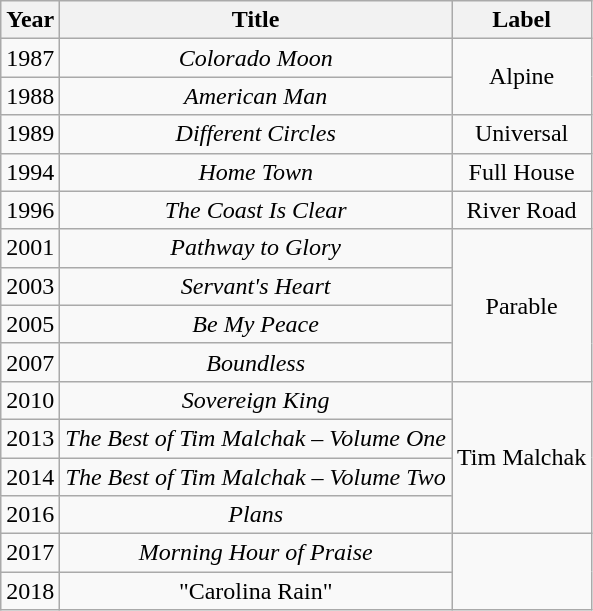<table class="wikitable plainrowheaders" style="text-align:center;">
<tr>
<th>Year</th>
<th>Title</th>
<th>Label</th>
</tr>
<tr>
<td>1987</td>
<td><em>Colorado Moon</em></td>
<td rowspan="2">Alpine</td>
</tr>
<tr>
<td>1988</td>
<td><em>American Man</em></td>
</tr>
<tr>
<td>1989</td>
<td><em>Different Circles</em></td>
<td>Universal</td>
</tr>
<tr>
<td>1994</td>
<td><em>Home Town</em></td>
<td>Full House</td>
</tr>
<tr>
<td>1996</td>
<td><em>The Coast Is Clear</em></td>
<td>River Road</td>
</tr>
<tr>
<td>2001</td>
<td><em>Pathway to Glory</em></td>
<td rowspan="4">Parable</td>
</tr>
<tr>
<td>2003</td>
<td><em>Servant's Heart</em></td>
</tr>
<tr>
<td>2005</td>
<td><em>Be My Peace</em></td>
</tr>
<tr>
<td>2007</td>
<td><em>Boundless</em></td>
</tr>
<tr>
<td>2010</td>
<td><em>Sovereign King</em></td>
<td rowspan="4">Tim Malchak</td>
</tr>
<tr>
<td>2013</td>
<td><em>The Best of Tim Malchak – Volume One</em></td>
</tr>
<tr>
<td>2014</td>
<td><em>The Best of Tim Malchak – Volume Two</em></td>
</tr>
<tr>
<td>2016</td>
<td><em>Plans</em></td>
</tr>
<tr>
<td>2017</td>
<td><em>Morning Hour of Praise</em></td>
</tr>
<tr>
<td>2018</td>
<td>"Carolina Rain"</td>
</tr>
</table>
